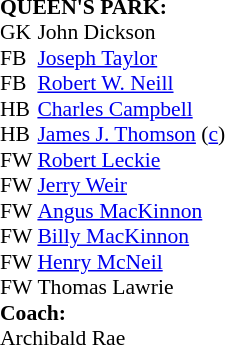<table style="font-size: 90%" cellspacing="0" cellpadding="0">
<tr>
<td colspan="2"><strong>QUEEN'S PARK:</strong></td>
</tr>
<tr>
<td>GK</td>
<td>John Dickson</td>
</tr>
<tr>
<td>FB</td>
<td><a href='#'>Joseph Taylor</a></td>
</tr>
<tr>
<td>FB</td>
<td><a href='#'>Robert W. Neill</a></td>
</tr>
<tr>
<td>HB</td>
<td><a href='#'>Charles Campbell</a></td>
</tr>
<tr>
<td>HB</td>
<td><a href='#'>James J. Thomson</a> (<a href='#'>c</a>)</td>
</tr>
<tr>
<td>FW </td>
<td><a href='#'>Robert Leckie</a></td>
</tr>
<tr>
<td>FW</td>
<td><a href='#'>Jerry Weir</a></td>
</tr>
<tr>
<td>FW</td>
<td><a href='#'>Angus MacKinnon</a></td>
</tr>
<tr>
<td>FW</td>
<td><a href='#'>Billy MacKinnon</a></td>
</tr>
<tr>
<td>FW</td>
<td><a href='#'>Henry McNeil</a></td>
</tr>
<tr>
<td>FW</td>
<td>Thomas Lawrie</td>
</tr>
<tr>
<td colspan=2><strong>Coach:</strong></td>
</tr>
<tr>
<td colspan="2"> Archibald Rae</td>
</tr>
</table>
